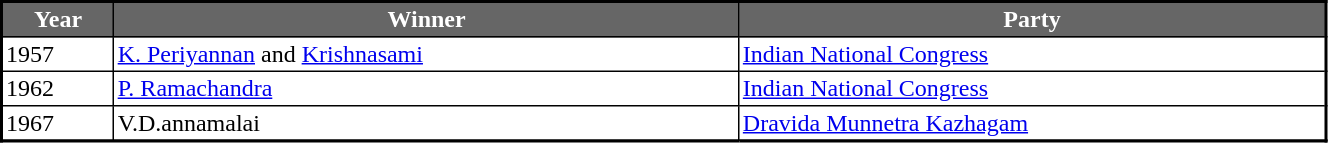<table width="70%" cellpadding="2" cellspacing="0" border="1" style="border-collapse: collapse; border: 2px #000000 solid; font-size: x-big; font-family: verdana">
<tr>
<th style="background-color:#666666; color:white">Year</th>
<th style="background-color:#666666; color:white">Winner</th>
<th style="background-color:#666666; color:white">Party</th>
</tr>
<tr --->
<td>1957</td>
<td><a href='#'>K. Periyannan</a> and <a href='#'>Krishnasami</a></td>
<td><a href='#'>Indian National Congress</a></td>
</tr>
<tr --->
<td>1962</td>
<td><a href='#'>P. Ramachandra</a></td>
<td><a href='#'>Indian National Congress</a></td>
</tr>
<tr --->
<td>1967</td>
<td>V.D.annamalai</td>
<td><a href='#'>Dravida Munnetra Kazhagam</a></td>
</tr>
<tr --->
</tr>
</table>
